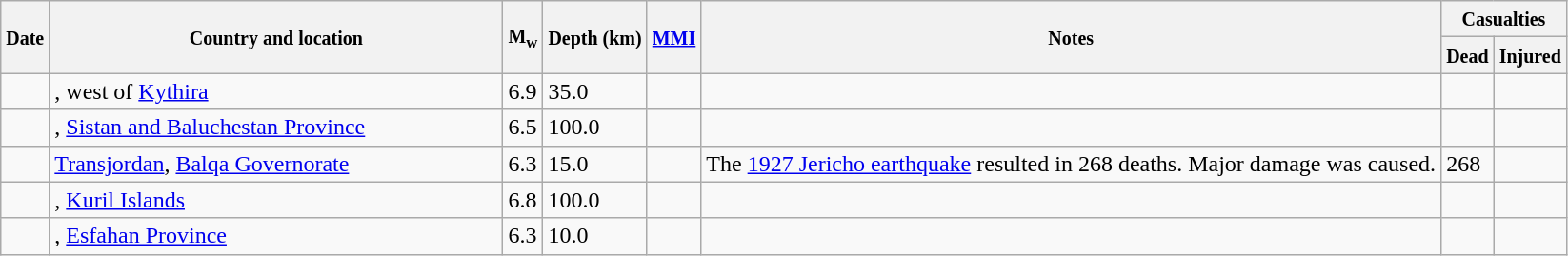<table class="wikitable sortable sort-under" style="border:1px black; margin-left:1em;">
<tr>
<th rowspan="2"><small>Date</small></th>
<th rowspan="2" style="width: 310px"><small>Country and location</small></th>
<th rowspan="2"><small>M<sub>w</sub></small></th>
<th rowspan="2"><small>Depth (km)</small></th>
<th rowspan="2"><small><a href='#'>MMI</a></small></th>
<th rowspan="2" class="unsortable"><small>Notes</small></th>
<th colspan="2"><small>Casualties</small></th>
</tr>
<tr>
<th><small>Dead</small></th>
<th><small>Injured</small></th>
</tr>
<tr>
<td></td>
<td>, west of <a href='#'>Kythira</a></td>
<td>6.9</td>
<td>35.0</td>
<td></td>
<td></td>
<td></td>
<td></td>
</tr>
<tr>
<td></td>
<td>, <a href='#'>Sistan and Baluchestan Province</a></td>
<td>6.5</td>
<td>100.0</td>
<td></td>
<td></td>
<td></td>
<td></td>
</tr>
<tr>
<td></td>
<td> <a href='#'>Transjordan</a>, <a href='#'>Balqa Governorate</a></td>
<td>6.3</td>
<td>15.0</td>
<td></td>
<td>The <a href='#'>1927 Jericho earthquake</a> resulted in 268 deaths. Major damage was caused.</td>
<td>268</td>
<td></td>
</tr>
<tr>
<td></td>
<td>, <a href='#'>Kuril Islands</a></td>
<td>6.8</td>
<td>100.0</td>
<td></td>
<td></td>
<td></td>
<td></td>
</tr>
<tr>
<td></td>
<td>, <a href='#'>Esfahan Province</a></td>
<td>6.3</td>
<td>10.0</td>
<td></td>
<td></td>
<td></td>
<td></td>
</tr>
</table>
